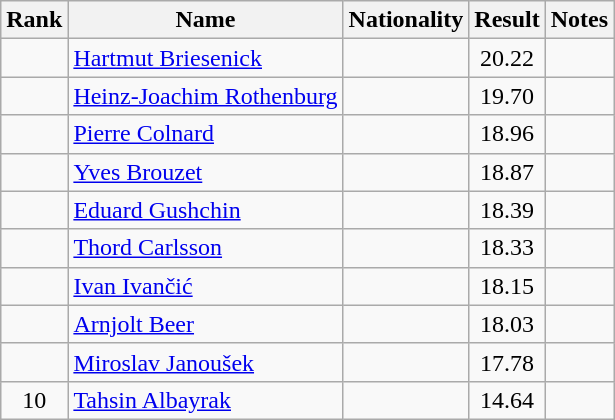<table class="wikitable sortable" style="text-align:center">
<tr>
<th>Rank</th>
<th>Name</th>
<th>Nationality</th>
<th>Result</th>
<th>Notes</th>
</tr>
<tr>
<td></td>
<td align="left"><a href='#'>Hartmut Briesenick</a></td>
<td align=left></td>
<td>20.22</td>
<td></td>
</tr>
<tr>
<td></td>
<td align="left"><a href='#'>Heinz-Joachim Rothenburg</a></td>
<td align=left></td>
<td>19.70</td>
<td></td>
</tr>
<tr>
<td></td>
<td align="left"><a href='#'>Pierre Colnard</a></td>
<td align=left></td>
<td>18.96</td>
<td></td>
</tr>
<tr>
<td></td>
<td align="left"><a href='#'>Yves Brouzet</a></td>
<td align=left></td>
<td>18.87</td>
<td></td>
</tr>
<tr>
<td></td>
<td align="left"><a href='#'>Eduard Gushchin</a></td>
<td align=left></td>
<td>18.39</td>
<td></td>
</tr>
<tr>
<td></td>
<td align="left"><a href='#'>Thord Carlsson</a></td>
<td align=left></td>
<td>18.33</td>
<td></td>
</tr>
<tr>
<td></td>
<td align="left"><a href='#'>Ivan Ivančić</a></td>
<td align=left></td>
<td>18.15</td>
<td></td>
</tr>
<tr>
<td></td>
<td align="left"><a href='#'>Arnjolt Beer</a></td>
<td align=left></td>
<td>18.03</td>
<td></td>
</tr>
<tr>
<td></td>
<td align="left"><a href='#'>Miroslav Janoušek</a></td>
<td align=left></td>
<td>17.78</td>
<td></td>
</tr>
<tr>
<td>10</td>
<td align="left"><a href='#'>Tahsin Albayrak</a></td>
<td align=left></td>
<td>14.64</td>
<td></td>
</tr>
</table>
